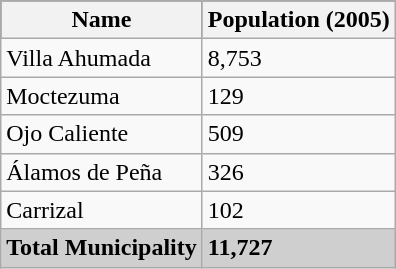<table class="wikitable">
<tr style="background:#000000; color:black;">
<th><strong>Name</strong></th>
<th><strong>Population (2005)</strong></th>
</tr>
<tr>
<td>Villa Ahumada</td>
<td>8,753</td>
</tr>
<tr>
<td>Moctezuma</td>
<td>129</td>
</tr>
<tr>
<td>Ojo Caliente</td>
<td>509</td>
</tr>
<tr>
<td>Álamos de Peña</td>
<td>326</td>
</tr>
<tr>
<td>Carrizal</td>
<td>102</td>
</tr>
<tr style="background:#CFCFCF;">
<td><strong>Total Municipality</strong></td>
<td><strong>11,727</strong></td>
</tr>
</table>
